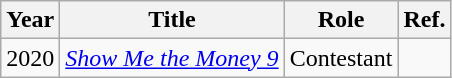<table class="wikitable">
<tr>
<th>Year</th>
<th>Title</th>
<th>Role</th>
<th>Ref.</th>
</tr>
<tr>
<td>2020</td>
<td><em><a href='#'>Show Me the Money 9</a></em></td>
<td>Contestant</td>
<td></td>
</tr>
</table>
